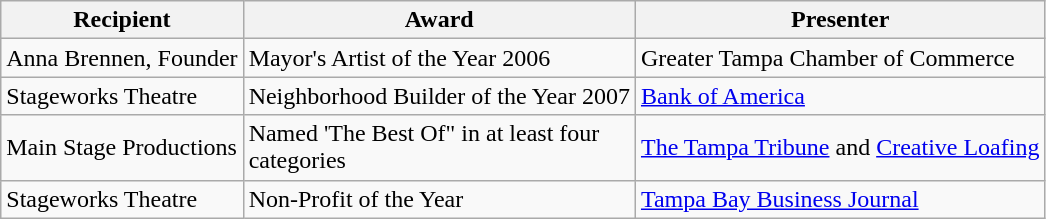<table class="wikitable" border="1">
<tr>
<th>Recipient</th>
<th>Award</th>
<th>Presenter</th>
</tr>
<tr>
<td>Anna Brennen, Founder</td>
<td>Mayor's Artist of the Year 2006</td>
<td>Greater Tampa Chamber of Commerce</td>
</tr>
<tr>
<td>Stageworks Theatre</td>
<td>Neighborhood Builder of the Year 2007</td>
<td><a href='#'>Bank of America</a></td>
</tr>
<tr>
<td>Main Stage Productions</td>
<td>Named 'The Best Of" in at least four<br>categories</td>
<td><a href='#'>The Tampa Tribune</a> and <a href='#'>Creative Loafing</a></td>
</tr>
<tr>
<td>Stageworks Theatre</td>
<td>Non-Profit of the Year</td>
<td><a href='#'>Tampa Bay Business Journal</a></td>
</tr>
</table>
